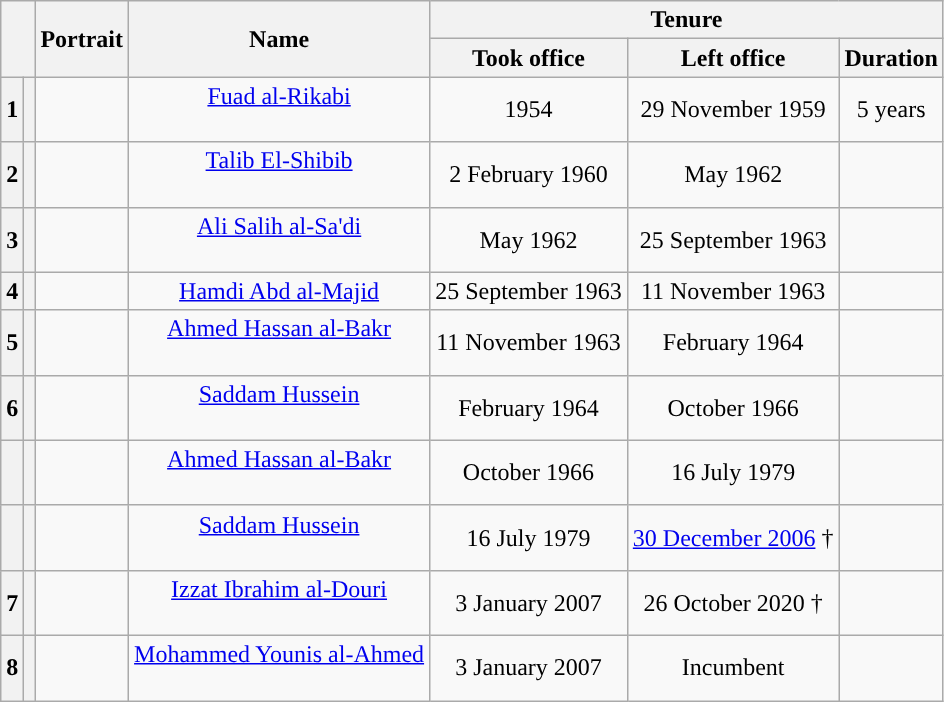<table class="wikitable" style="text-align:center">
<tr>
<th rowspan=2 colspan=2></th>
<th rowspan=2>Portrait</th>
<th rowspan=2>Name<br></th>
<th colspan=3>Tenure</th>
</tr>
<tr>
<th>Took office</th>
<th>Left office</th>
<th>Duration</th>
</tr>
<tr>
<th>1</th>
<th style="background:"></th>
<td></td>
<td><a href='#'>Fuad al-Rikabi</a><br><br></td>
<td>1954</td>
<td>29 November 1959</td>
<td>5 years</td>
</tr>
<tr>
<th>2</th>
<th style="background:"></th>
<td></td>
<td><a href='#'>Talib El-Shibib</a><br><br></td>
<td>2 February 1960</td>
<td>May 1962</td>
<td></td>
</tr>
<tr>
<th>3</th>
<th style="background:"></th>
<td></td>
<td><a href='#'>Ali Salih al-Sa'di</a><br><br></td>
<td>May 1962</td>
<td>25 September 1963</td>
<td></td>
</tr>
<tr>
<th>4</th>
<th style="background:"></th>
<td></td>
<td><a href='#'>Hamdi Abd al-Majid</a><br></td>
<td>25 September 1963</td>
<td>11 November 1963</td>
<td></td>
</tr>
<tr>
<th>5</th>
<th style="background:"></th>
<td></td>
<td><a href='#'>Ahmed Hassan al-Bakr</a><br><br></td>
<td>11 November 1963</td>
<td>February 1964</td>
<td></td>
</tr>
<tr>
<th>6</th>
<th style="background:"></th>
<td></td>
<td><a href='#'>Saddam Hussein</a><br><br></td>
<td>February 1964</td>
<td>October 1966</td>
<td></td>
</tr>
<tr>
<th></th>
<th style="background:"></th>
<td></td>
<td><a href='#'>Ahmed Hassan al-Bakr</a><br><br></td>
<td>October 1966</td>
<td>16 July 1979</td>
<td></td>
</tr>
<tr>
<th></th>
<th style="background:"></th>
<td></td>
<td><a href='#'>Saddam Hussein</a><br><br></td>
<td>16 July 1979</td>
<td><a href='#'>30 December 2006</a> †</td>
<td></td>
</tr>
<tr>
<th>7</th>
<th style="background:"></th>
<td></td>
<td><a href='#'>Izzat Ibrahim al-Douri</a><br><br></td>
<td>3 January 2007</td>
<td>26 October 2020 †</td>
<td></td>
</tr>
<tr>
<th>8</th>
<th style="background:"></th>
<td></td>
<td><a href='#'>Mohammed Younis al-Ahmed</a><br><br></td>
<td>3 January 2007</td>
<td>Incumbent</td>
<td></td>
</tr>
</table>
